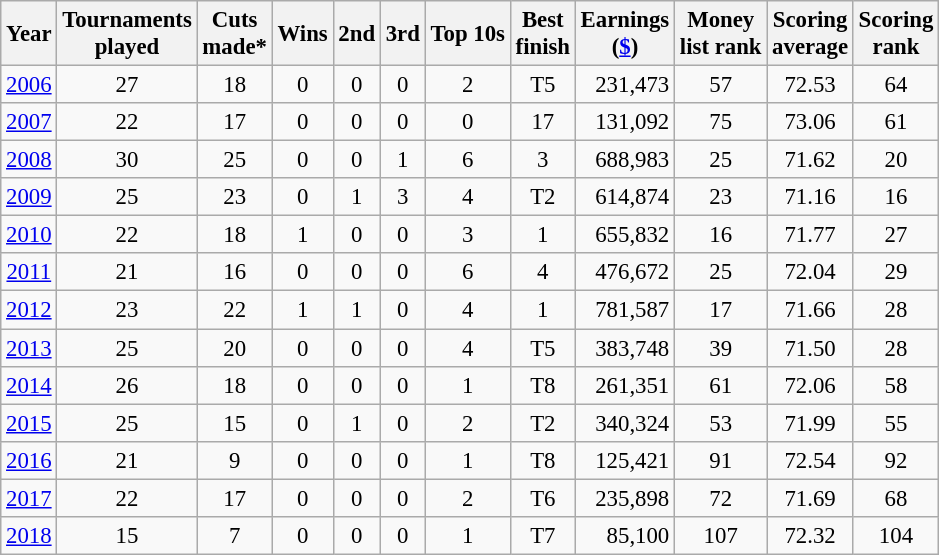<table class="wikitable" style="text-align:center; font-size: 95%;">
<tr>
<th>Year</th>
<th>Tournaments <br>played</th>
<th>Cuts <br>made*</th>
<th>Wins</th>
<th>2nd</th>
<th>3rd</th>
<th>Top 10s</th>
<th>Best <br>finish</th>
<th>Earnings<br>(<a href='#'>$</a>)</th>
<th>Money <br>list rank</th>
<th>Scoring <br>average</th>
<th>Scoring <br>rank</th>
</tr>
<tr>
<td><a href='#'>2006</a></td>
<td>27</td>
<td>18</td>
<td>0</td>
<td>0</td>
<td>0</td>
<td>2</td>
<td>T5</td>
<td align=right>231,473</td>
<td>57</td>
<td>72.53</td>
<td>64</td>
</tr>
<tr>
<td><a href='#'>2007</a></td>
<td>22</td>
<td>17</td>
<td>0</td>
<td>0</td>
<td>0</td>
<td>0</td>
<td>17</td>
<td align=right>131,092</td>
<td>75</td>
<td>73.06</td>
<td>61</td>
</tr>
<tr>
<td><a href='#'>2008</a></td>
<td>30</td>
<td>25</td>
<td>0</td>
<td>0</td>
<td>1</td>
<td>6</td>
<td>3</td>
<td align=right>688,983</td>
<td>25</td>
<td>71.62</td>
<td>20</td>
</tr>
<tr>
<td><a href='#'>2009</a></td>
<td>25</td>
<td>23</td>
<td>0</td>
<td>1</td>
<td>3</td>
<td>4</td>
<td>T2</td>
<td align=right>614,874</td>
<td>23</td>
<td>71.16</td>
<td>16</td>
</tr>
<tr>
<td><a href='#'>2010</a></td>
<td>22</td>
<td>18</td>
<td>1</td>
<td>0</td>
<td>0</td>
<td>3</td>
<td>1</td>
<td align=right>655,832</td>
<td>16</td>
<td>71.77</td>
<td>27</td>
</tr>
<tr>
<td><a href='#'>2011</a></td>
<td>21</td>
<td>16</td>
<td>0</td>
<td>0</td>
<td>0</td>
<td>6</td>
<td>4</td>
<td align=right>476,672</td>
<td>25</td>
<td>72.04</td>
<td>29</td>
</tr>
<tr>
<td><a href='#'>2012</a></td>
<td>23</td>
<td>22</td>
<td>1</td>
<td>1</td>
<td>0</td>
<td>4</td>
<td>1</td>
<td align=right>781,587</td>
<td>17</td>
<td>71.66</td>
<td>28</td>
</tr>
<tr>
<td><a href='#'>2013</a></td>
<td>25</td>
<td>20</td>
<td>0</td>
<td>0</td>
<td>0</td>
<td>4</td>
<td>T5</td>
<td align=right>383,748</td>
<td>39</td>
<td>71.50</td>
<td>28</td>
</tr>
<tr>
<td><a href='#'>2014</a></td>
<td>26</td>
<td>18</td>
<td>0</td>
<td>0</td>
<td>0</td>
<td>1</td>
<td>T8</td>
<td align=right>261,351</td>
<td>61</td>
<td>72.06</td>
<td>58</td>
</tr>
<tr>
<td><a href='#'>2015</a></td>
<td>25</td>
<td>15</td>
<td>0</td>
<td>1</td>
<td>0</td>
<td>2</td>
<td>T2</td>
<td align=right>340,324</td>
<td>53</td>
<td>71.99</td>
<td>55</td>
</tr>
<tr>
<td><a href='#'>2016</a></td>
<td>21</td>
<td>9</td>
<td>0</td>
<td>0</td>
<td>0</td>
<td>1</td>
<td>T8</td>
<td align=right>125,421</td>
<td>91</td>
<td>72.54</td>
<td>92</td>
</tr>
<tr>
<td><a href='#'>2017</a></td>
<td>22</td>
<td>17</td>
<td>0</td>
<td>0</td>
<td>0</td>
<td>2</td>
<td>T6</td>
<td align=right>235,898</td>
<td>72</td>
<td>71.69</td>
<td>68</td>
</tr>
<tr>
<td><a href='#'>2018</a></td>
<td>15</td>
<td>7</td>
<td>0</td>
<td>0</td>
<td>0</td>
<td>1</td>
<td>T7</td>
<td align=right>85,100</td>
<td>107</td>
<td>72.32</td>
<td>104</td>
</tr>
</table>
